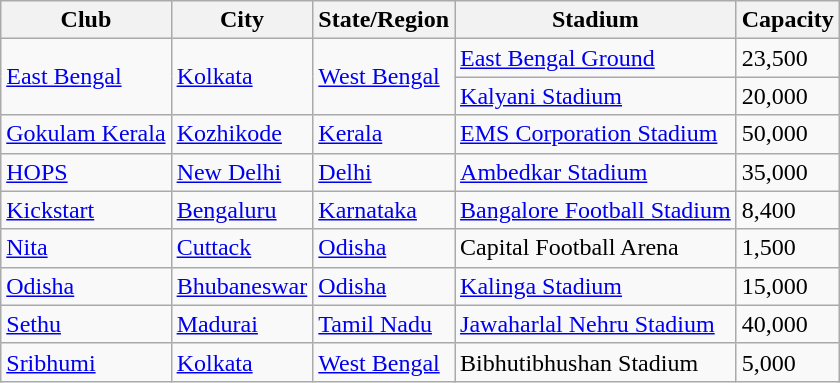<table class="wikitable sortable">
<tr>
<th>Club</th>
<th>City</th>
<th>State/Region</th>
<th>Stadium</th>
<th>Capacity</th>
</tr>
<tr>
<td rowspan=2><a href='#'>East Bengal</a></td>
<td rowspan=2><a href='#'>Kolkata</a></td>
<td rowspan=2><a href='#'>West Bengal</a></td>
<td><a href='#'>East Bengal Ground</a></td>
<td>23,500</td>
</tr>
<tr>
<td><a href='#'>Kalyani Stadium</a></td>
<td>20,000</td>
</tr>
<tr>
<td><a href='#'>Gokulam Kerala</a></td>
<td><a href='#'>Kozhikode</a></td>
<td><a href='#'>Kerala</a></td>
<td><a href='#'>EMS Corporation Stadium</a></td>
<td>50,000</td>
</tr>
<tr>
<td><a href='#'>HOPS</a></td>
<td><a href='#'>New Delhi</a></td>
<td><a href='#'>Delhi</a></td>
<td><a href='#'>Ambedkar Stadium</a></td>
<td>35,000</td>
</tr>
<tr>
<td><a href='#'>Kickstart</a></td>
<td><a href='#'>Bengaluru</a></td>
<td><a href='#'>Karnataka</a></td>
<td><a href='#'>Bangalore Football Stadium</a></td>
<td>8,400</td>
</tr>
<tr>
<td><a href='#'>Nita</a></td>
<td><a href='#'>Cuttack</a></td>
<td><a href='#'>Odisha</a></td>
<td>Capital Football Arena</td>
<td>1,500</td>
</tr>
<tr>
<td><a href='#'>Odisha</a></td>
<td><a href='#'>Bhubaneswar</a></td>
<td><a href='#'>Odisha</a></td>
<td><a href='#'>Kalinga Stadium</a></td>
<td>15,000</td>
</tr>
<tr>
<td><a href='#'>Sethu</a></td>
<td><a href='#'>Madurai</a></td>
<td><a href='#'>Tamil Nadu</a></td>
<td><a href='#'>Jawaharlal Nehru Stadium</a></td>
<td>40,000</td>
</tr>
<tr>
<td><a href='#'>Sribhumi</a></td>
<td><a href='#'>Kolkata</a></td>
<td><a href='#'>West Bengal</a></td>
<td>Bibhutibhushan Stadium</td>
<td>5,000</td>
</tr>
</table>
